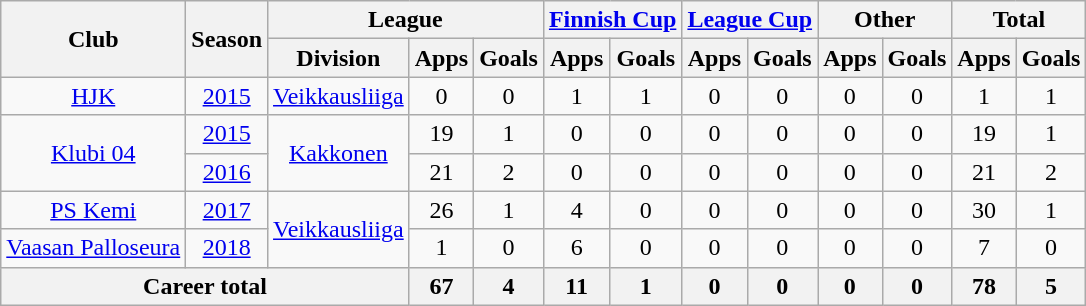<table class="wikitable" style="text-align: center;">
<tr>
<th rowspan="2">Club</th>
<th rowspan="2">Season</th>
<th colspan="3">League</th>
<th colspan="2"><a href='#'>Finnish Cup</a></th>
<th colspan="2"><a href='#'>League Cup</a></th>
<th colspan="2">Other</th>
<th colspan="2">Total</th>
</tr>
<tr>
<th>Division</th>
<th>Apps</th>
<th>Goals</th>
<th>Apps</th>
<th>Goals</th>
<th>Apps</th>
<th>Goals</th>
<th>Apps</th>
<th>Goals</th>
<th>Apps</th>
<th>Goals</th>
</tr>
<tr>
<td rowspan="1" valign="center"><a href='#'>HJK</a></td>
<td rowspan="1" valign="center"><a href='#'>2015</a></td>
<td><a href='#'>Veikkausliiga</a></td>
<td>0</td>
<td>0</td>
<td>1</td>
<td>1</td>
<td>0</td>
<td>0</td>
<td>0</td>
<td>0</td>
<td>1</td>
<td>1</td>
</tr>
<tr>
<td rowspan="2" valign="center"><a href='#'>Klubi 04</a></td>
<td rowspan="1" valign="center"><a href='#'>2015</a></td>
<td rowspan="2" valign="center"><a href='#'>Kakkonen</a></td>
<td>19</td>
<td>1</td>
<td>0</td>
<td>0</td>
<td>0</td>
<td>0</td>
<td>0</td>
<td>0</td>
<td>19</td>
<td>1</td>
</tr>
<tr>
<td><a href='#'>2016</a></td>
<td>21</td>
<td>2</td>
<td>0</td>
<td>0</td>
<td>0</td>
<td>0</td>
<td>0</td>
<td>0</td>
<td>21</td>
<td>2</td>
</tr>
<tr>
<td rowspan="1" valign="center"><a href='#'>PS Kemi</a></td>
<td><a href='#'>2017</a></td>
<td rowspan="2" valign="center"><a href='#'>Veikkausliiga</a></td>
<td>26</td>
<td>1</td>
<td>4</td>
<td>0</td>
<td>0</td>
<td>0</td>
<td>0</td>
<td>0</td>
<td>30</td>
<td>1</td>
</tr>
<tr>
<td rowspan="1" valign="center"><a href='#'>Vaasan Palloseura</a></td>
<td><a href='#'>2018</a></td>
<td>1</td>
<td>0</td>
<td>6</td>
<td>0</td>
<td>0</td>
<td>0</td>
<td>0</td>
<td>0</td>
<td>7</td>
<td>0</td>
</tr>
<tr>
<th colspan="3">Career total</th>
<th>67</th>
<th>4</th>
<th>11</th>
<th>1</th>
<th>0</th>
<th>0</th>
<th>0</th>
<th>0</th>
<th>78</th>
<th>5</th>
</tr>
</table>
